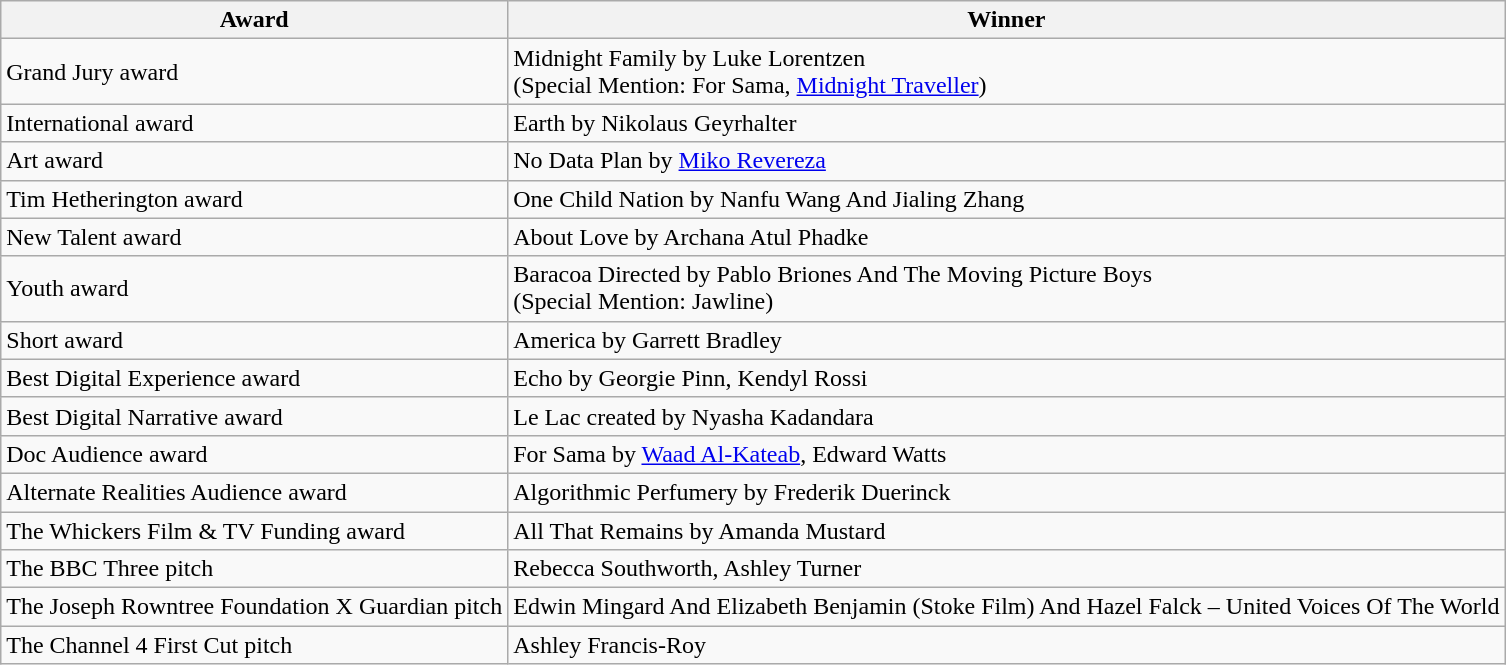<table class = "wikitable">
<tr>
<th><strong>Award</strong></th>
<th><strong>Winner</strong></th>
</tr>
<tr>
<td>Grand Jury award</td>
<td>Midnight Family by Luke Lorentzen<br>(Special Mention: For Sama, <a href='#'>Midnight Traveller</a>)</td>
</tr>
<tr>
<td>International award</td>
<td>Earth by Nikolaus Geyrhalter</td>
</tr>
<tr>
<td>Art award</td>
<td>No Data Plan by <a href='#'>Miko Revereza</a></td>
</tr>
<tr>
<td>Tim Hetherington award</td>
<td>One Child Nation by Nanfu Wang And Jialing Zhang</td>
</tr>
<tr>
<td>New Talent award</td>
<td>About Love by Archana Atul Phadke</td>
</tr>
<tr>
<td>Youth award</td>
<td>Baracoa Directed by Pablo Briones And The Moving Picture Boys<br>(Special Mention: Jawline)</td>
</tr>
<tr>
<td>Short award</td>
<td>America by Garrett Bradley</td>
</tr>
<tr>
<td>Best Digital Experience award</td>
<td>Echo by Georgie Pinn, Kendyl Rossi</td>
</tr>
<tr>
<td>Best Digital Narrative award</td>
<td>Le Lac created by Nyasha Kadandara</td>
</tr>
<tr>
<td>Doc Audience award</td>
<td>For Sama by <a href='#'>Waad Al-Kateab</a>, Edward Watts</td>
</tr>
<tr>
<td>Alternate Realities Audience award</td>
<td>Algorithmic Perfumery by Frederik Duerinck</td>
</tr>
<tr>
<td>The Whickers Film & TV Funding award</td>
<td>All That Remains by Amanda Mustard</td>
</tr>
<tr>
<td>The BBC Three pitch</td>
<td>Rebecca Southworth, Ashley Turner</td>
</tr>
<tr>
<td>The Joseph Rowntree Foundation X Guardian pitch</td>
<td>Edwin Mingard And Elizabeth Benjamin (Stoke Film) And Hazel Falck – United Voices Of The World</td>
</tr>
<tr>
<td>The Channel 4 First Cut pitch</td>
<td>Ashley Francis-Roy</td>
</tr>
</table>
